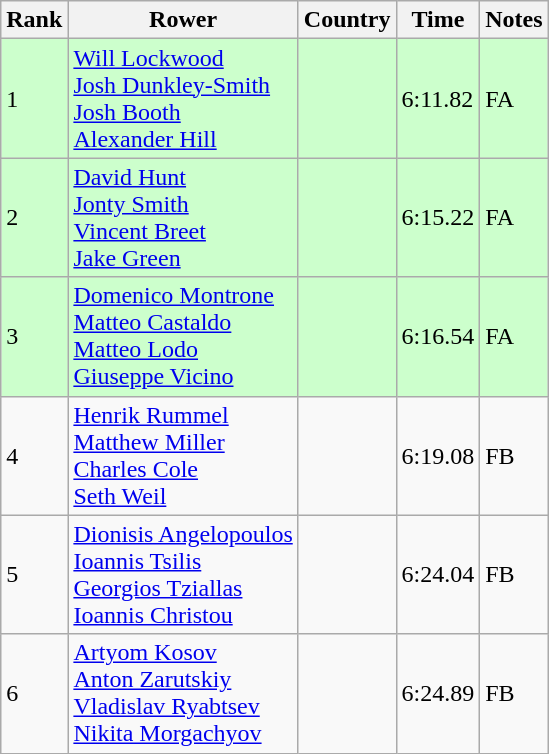<table class="wikitable">
<tr>
<th>Rank</th>
<th>Rower</th>
<th>Country</th>
<th>Time</th>
<th>Notes</th>
</tr>
<tr bgcolor=ccffcc>
<td>1</td>
<td><a href='#'>Will Lockwood</a><br><a href='#'>Josh Dunkley-Smith</a><br><a href='#'>Josh Booth</a><br><a href='#'>Alexander Hill</a></td>
<td></td>
<td>6:11.82</td>
<td>FA</td>
</tr>
<tr bgcolor=ccffcc>
<td>2</td>
<td><a href='#'>David Hunt</a><br><a href='#'>Jonty Smith</a><br><a href='#'>Vincent Breet</a><br><a href='#'>Jake Green</a></td>
<td></td>
<td>6:15.22</td>
<td>FA</td>
</tr>
<tr bgcolor=ccffcc>
<td>3</td>
<td><a href='#'>Domenico Montrone</a><br><a href='#'>Matteo Castaldo</a><br><a href='#'>Matteo Lodo</a><br><a href='#'>Giuseppe Vicino</a></td>
<td></td>
<td>6:16.54</td>
<td>FA</td>
</tr>
<tr>
<td>4</td>
<td><a href='#'>Henrik Rummel</a><br><a href='#'>Matthew Miller</a><br><a href='#'>Charles Cole</a><br><a href='#'>Seth Weil</a></td>
<td></td>
<td>6:19.08</td>
<td>FB</td>
</tr>
<tr>
<td>5</td>
<td><a href='#'>Dionisis Angelopoulos</a><br><a href='#'>Ioannis Tsilis</a><br><a href='#'>Georgios Tziallas</a><br><a href='#'>Ioannis Christou</a></td>
<td></td>
<td>6:24.04</td>
<td>FB</td>
</tr>
<tr>
<td>6</td>
<td><a href='#'>Artyom Kosov</a><br><a href='#'>Anton Zarutskiy</a><br><a href='#'>Vladislav Ryabtsev</a><br><a href='#'>Nikita Morgachyov</a></td>
<td></td>
<td>6:24.89</td>
<td>FB</td>
</tr>
</table>
